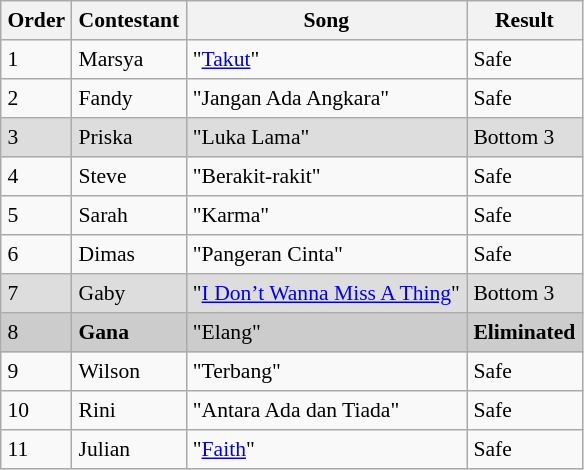<table border="8" cellpadding="4" cellspacing="0" style="margin:  1em 1em 1em 0; background: #f9f9f9; border: 1px #aaa  solid; border-collapse: collapse; font-size: 90%;">
<tr style="background:#f2f2f2;">
<th>Order</th>
<th>Contestant</th>
<th>Song </th>
<th>Result</th>
</tr>
<tr>
<td>1</td>
<td>Marsya</td>
<td>"<a href='#'>Takut</a>" </td>
<td>Safe</td>
</tr>
<tr>
<td>2</td>
<td>Fandy</td>
<td>"Jangan Ada Angkara"</td>
<td>Safe</td>
</tr>
<tr style="background:#ddd;">
<td>3</td>
<td>Priska</td>
<td>"Luka Lama" </td>
<td>Bottom 3</td>
</tr>
<tr>
<td>4</td>
<td>Steve</td>
<td>"Berakit-rakit" </td>
<td>Safe</td>
</tr>
<tr>
<td>5</td>
<td>Sarah</td>
<td>"Karma"</td>
<td>Safe</td>
</tr>
<tr>
<td>6</td>
<td>Dimas</td>
<td>"Pangeran Cinta" </td>
<td>Safe</td>
</tr>
<tr style="background:#ddd;">
<td>7</td>
<td>Gaby</td>
<td>"<a href='#'>I Don’t Wanna Miss A Thing</a>" </td>
<td>Bottom 3</td>
</tr>
<tr style="background:#ccc;">
<td>8</td>
<td><strong>Gana</strong></td>
<td>"Elang" </td>
<td><strong>Eliminated</strong></td>
</tr>
<tr>
<td>9</td>
<td>Wilson</td>
<td>"Terbang"</td>
<td>Safe</td>
</tr>
<tr>
<td>10</td>
<td>Rini</td>
<td>"Antara Ada dan Tiada" </td>
<td>Safe</td>
</tr>
<tr>
<td>11</td>
<td>Julian</td>
<td>"<a href='#'>Faith</a>" </td>
<td>Safe</td>
</tr>
</table>
